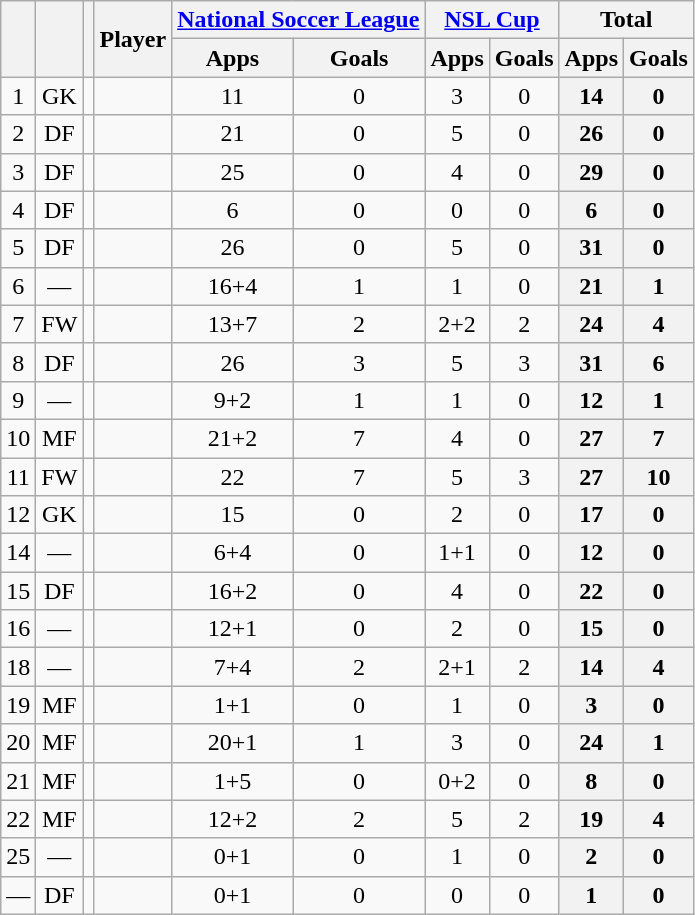<table class="wikitable sortable" style="text-align:center">
<tr>
<th rowspan="2"></th>
<th rowspan="2"></th>
<th rowspan="2"></th>
<th rowspan="2">Player</th>
<th colspan="2"><a href='#'>National Soccer League</a></th>
<th colspan="2"><a href='#'>NSL Cup</a></th>
<th colspan="2">Total</th>
</tr>
<tr>
<th>Apps</th>
<th>Goals</th>
<th>Apps</th>
<th>Goals</th>
<th>Apps</th>
<th>Goals</th>
</tr>
<tr>
<td>1</td>
<td>GK</td>
<td></td>
<td align="left"><br></td>
<td>11</td>
<td>0<br></td>
<td>3</td>
<td>0<br></td>
<th>14</th>
<th>0</th>
</tr>
<tr>
<td>2</td>
<td>DF</td>
<td></td>
<td align="left"><br></td>
<td>21</td>
<td>0<br></td>
<td>5</td>
<td>0<br></td>
<th>26</th>
<th>0</th>
</tr>
<tr>
<td>3</td>
<td>DF</td>
<td></td>
<td align="left"><br></td>
<td>25</td>
<td>0<br></td>
<td>4</td>
<td>0<br></td>
<th>29</th>
<th>0</th>
</tr>
<tr>
<td>4</td>
<td>DF</td>
<td></td>
<td align="left"><br></td>
<td>6</td>
<td>0<br></td>
<td>0</td>
<td>0<br></td>
<th>6</th>
<th>0</th>
</tr>
<tr>
<td>5</td>
<td>DF</td>
<td></td>
<td align="left"><br></td>
<td>26</td>
<td>0<br></td>
<td>5</td>
<td>0<br></td>
<th>31</th>
<th>0</th>
</tr>
<tr>
<td>6</td>
<td>—</td>
<td></td>
<td align="left"><br></td>
<td>16+4</td>
<td>1<br></td>
<td>1</td>
<td>0<br></td>
<th>21</th>
<th>1</th>
</tr>
<tr>
<td>7</td>
<td>FW</td>
<td></td>
<td align="left"><br></td>
<td>13+7</td>
<td>2<br></td>
<td>2+2</td>
<td>2<br></td>
<th>24</th>
<th>4</th>
</tr>
<tr>
<td>8</td>
<td>DF</td>
<td></td>
<td align="left"><br></td>
<td>26</td>
<td>3<br></td>
<td>5</td>
<td>3<br></td>
<th>31</th>
<th>6</th>
</tr>
<tr>
<td>9</td>
<td>—</td>
<td></td>
<td align="left"><br></td>
<td>9+2</td>
<td>1<br></td>
<td>1</td>
<td>0<br></td>
<th>12</th>
<th>1</th>
</tr>
<tr>
<td>10</td>
<td>MF</td>
<td></td>
<td align="left"><br></td>
<td>21+2</td>
<td>7<br></td>
<td>4</td>
<td>0<br></td>
<th>27</th>
<th>7</th>
</tr>
<tr>
<td>11</td>
<td>FW</td>
<td></td>
<td align="left"><br></td>
<td>22</td>
<td>7<br></td>
<td>5</td>
<td>3<br></td>
<th>27</th>
<th>10</th>
</tr>
<tr>
<td>12</td>
<td>GK</td>
<td></td>
<td align="left"><br></td>
<td>15</td>
<td>0<br></td>
<td>2</td>
<td>0<br></td>
<th>17</th>
<th>0</th>
</tr>
<tr>
<td>14</td>
<td>—</td>
<td></td>
<td align="left"><br></td>
<td>6+4</td>
<td>0<br></td>
<td>1+1</td>
<td>0<br></td>
<th>12</th>
<th>0</th>
</tr>
<tr>
<td>15</td>
<td>DF</td>
<td></td>
<td align="left"><br></td>
<td>16+2</td>
<td>0<br></td>
<td>4</td>
<td>0<br></td>
<th>22</th>
<th>0</th>
</tr>
<tr>
<td>16</td>
<td>—</td>
<td></td>
<td align="left"><br></td>
<td>12+1</td>
<td>0<br></td>
<td>2</td>
<td>0<br></td>
<th>15</th>
<th>0</th>
</tr>
<tr>
<td>18</td>
<td>—</td>
<td></td>
<td align="left"><br></td>
<td>7+4</td>
<td>2<br></td>
<td>2+1</td>
<td>2<br></td>
<th>14</th>
<th>4</th>
</tr>
<tr>
<td>19</td>
<td>MF</td>
<td></td>
<td align="left"><br></td>
<td>1+1</td>
<td>0<br></td>
<td>1</td>
<td>0<br></td>
<th>3</th>
<th>0</th>
</tr>
<tr>
<td>20</td>
<td>MF</td>
<td></td>
<td align="left"><br></td>
<td>20+1</td>
<td>1<br></td>
<td>3</td>
<td>0<br></td>
<th>24</th>
<th>1</th>
</tr>
<tr>
<td>21</td>
<td>MF</td>
<td></td>
<td align="left"><br></td>
<td>1+5</td>
<td>0<br></td>
<td>0+2</td>
<td>0<br></td>
<th>8</th>
<th>0</th>
</tr>
<tr>
<td>22</td>
<td>MF</td>
<td></td>
<td align="left"><br></td>
<td>12+2</td>
<td>2<br></td>
<td>5</td>
<td>2<br></td>
<th>19</th>
<th>4</th>
</tr>
<tr>
<td>25</td>
<td>—</td>
<td></td>
<td align="left"><br></td>
<td>0+1</td>
<td>0<br></td>
<td>1</td>
<td>0<br></td>
<th>2</th>
<th>0</th>
</tr>
<tr>
<td>—</td>
<td>DF</td>
<td></td>
<td align="left"><br></td>
<td>0+1</td>
<td>0<br></td>
<td>0</td>
<td>0<br></td>
<th>1</th>
<th>0</th>
</tr>
</table>
